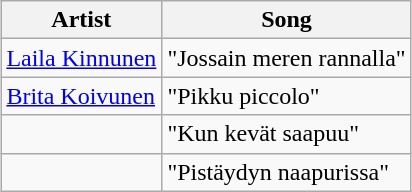<table class="sortable wikitable" style="margin: 1em auto 1em auto">
<tr>
<th>Artist</th>
<th>Song</th>
</tr>
<tr>
<td><a href='#'>Laila Kinnunen</a></td>
<td>"Jossain meren rannalla"</td>
</tr>
<tr>
<td><a href='#'>Brita Koivunen</a></td>
<td>"Pikku piccolo"</td>
</tr>
<tr>
<td></td>
<td>"Kun kevät saapuu"</td>
</tr>
<tr>
<td></td>
<td>"Pistäydyn naapurissa"</td>
</tr>
</table>
